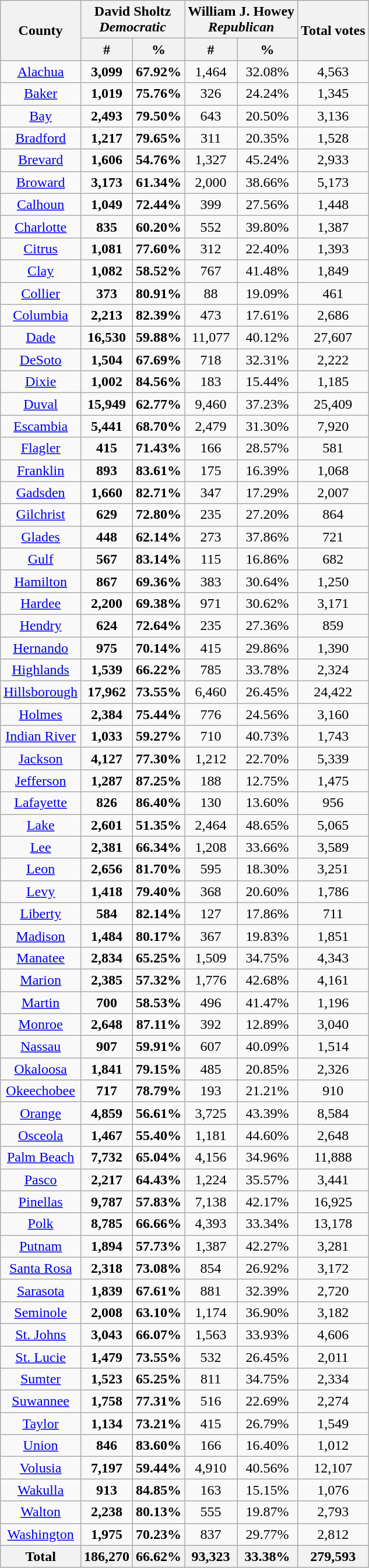<table class="wikitable sortable">
<tr>
<th rowspan="2">County</th>
<th colspan="2" style="text-align: center;" >David Sholtz <br><em>Democratic</em></th>
<th colspan="2" style="text-align: center;" >William J. Howey <br><em>Republican</em></th>
<th rowspan="2">Total votes</th>
</tr>
<tr>
<th colspan="1" style="text-align: center;" >#</th>
<th colspan="1" style="text-align: center;" >%</th>
<th colspan="1" style="text-align: center;" >#</th>
<th colspan="1" style="text-align: center;" >%</th>
</tr>
<tr align="center">
<td><a href='#'>Alachua</a></td>
<td><strong>3,099</strong></td>
<td><strong>67.92%</strong></td>
<td>1,464</td>
<td>32.08%</td>
<td>4,563</td>
</tr>
<tr align="center">
<td><a href='#'>Baker</a></td>
<td><strong>1,019</strong></td>
<td><strong>75.76%</strong></td>
<td>326</td>
<td>24.24%</td>
<td>1,345</td>
</tr>
<tr align="center">
<td><a href='#'>Bay</a></td>
<td><strong>2,493</strong></td>
<td><strong>79.50%</strong></td>
<td>643</td>
<td>20.50%</td>
<td>3,136</td>
</tr>
<tr align="center">
<td><a href='#'>Bradford</a></td>
<td><strong>1,217</strong></td>
<td><strong>79.65%</strong></td>
<td>311</td>
<td>20.35%</td>
<td>1,528</td>
</tr>
<tr align="center">
<td><a href='#'>Brevard</a></td>
<td><strong>1,606</strong></td>
<td><strong>54.76%</strong></td>
<td>1,327</td>
<td>45.24%</td>
<td>2,933</td>
</tr>
<tr align="center">
<td><a href='#'>Broward</a></td>
<td><strong>3,173</strong></td>
<td><strong>61.34%</strong></td>
<td>2,000</td>
<td>38.66%</td>
<td>5,173</td>
</tr>
<tr align="center">
<td><a href='#'>Calhoun</a></td>
<td><strong>1,049</strong></td>
<td><strong>72.44%</strong></td>
<td>399</td>
<td>27.56%</td>
<td>1,448</td>
</tr>
<tr align="center">
<td><a href='#'>Charlotte</a></td>
<td><strong>835</strong></td>
<td><strong>60.20%</strong></td>
<td>552</td>
<td>39.80%</td>
<td>1,387</td>
</tr>
<tr align="center">
<td><a href='#'>Citrus</a></td>
<td><strong>1,081</strong></td>
<td><strong>77.60%</strong></td>
<td>312</td>
<td>22.40%</td>
<td>1,393</td>
</tr>
<tr align="center">
<td><a href='#'>Clay</a></td>
<td><strong>1,082</strong></td>
<td><strong>58.52%</strong></td>
<td>767</td>
<td>41.48%</td>
<td>1,849</td>
</tr>
<tr align="center">
<td><a href='#'>Collier</a></td>
<td><strong>373</strong></td>
<td><strong>80.91%</strong></td>
<td>88</td>
<td>19.09%</td>
<td>461</td>
</tr>
<tr align="center">
<td><a href='#'>Columbia</a></td>
<td><strong>2,213</strong></td>
<td><strong>82.39%</strong></td>
<td>473</td>
<td>17.61%</td>
<td>2,686</td>
</tr>
<tr align="center">
<td><a href='#'>Dade</a></td>
<td><strong>16,530</strong></td>
<td><strong>59.88%</strong></td>
<td>11,077</td>
<td>40.12%</td>
<td>27,607</td>
</tr>
<tr align="center">
<td><a href='#'>DeSoto</a></td>
<td><strong>1,504</strong></td>
<td><strong>67.69%</strong></td>
<td>718</td>
<td>32.31%</td>
<td>2,222</td>
</tr>
<tr align="center">
<td><a href='#'>Dixie</a></td>
<td><strong>1,002</strong></td>
<td><strong>84.56%</strong></td>
<td>183</td>
<td>15.44%</td>
<td>1,185</td>
</tr>
<tr align="center">
<td><a href='#'>Duval</a></td>
<td><strong>15,949</strong></td>
<td><strong>62.77%</strong></td>
<td>9,460</td>
<td>37.23%</td>
<td>25,409</td>
</tr>
<tr align="center">
<td><a href='#'>Escambia</a></td>
<td><strong>5,441</strong></td>
<td><strong>68.70%</strong></td>
<td>2,479</td>
<td>31.30%</td>
<td>7,920</td>
</tr>
<tr align="center">
<td><a href='#'>Flagler</a></td>
<td><strong>415</strong></td>
<td><strong>71.43%</strong></td>
<td>166</td>
<td>28.57%</td>
<td>581</td>
</tr>
<tr align="center">
<td><a href='#'>Franklin</a></td>
<td><strong>893</strong></td>
<td><strong>83.61%</strong></td>
<td>175</td>
<td>16.39%</td>
<td>1,068</td>
</tr>
<tr align="center">
<td><a href='#'>Gadsden</a></td>
<td><strong>1,660</strong></td>
<td><strong>82.71%</strong></td>
<td>347</td>
<td>17.29%</td>
<td>2,007</td>
</tr>
<tr align="center">
<td><a href='#'>Gilchrist</a></td>
<td><strong>629</strong></td>
<td><strong>72.80%</strong></td>
<td>235</td>
<td>27.20%</td>
<td>864</td>
</tr>
<tr align="center">
<td><a href='#'>Glades</a></td>
<td><strong>448</strong></td>
<td><strong>62.14%</strong></td>
<td>273</td>
<td>37.86%</td>
<td>721</td>
</tr>
<tr align="center">
<td><a href='#'>Gulf</a></td>
<td><strong>567</strong></td>
<td><strong>83.14%</strong></td>
<td>115</td>
<td>16.86%</td>
<td>682</td>
</tr>
<tr align="center">
<td><a href='#'>Hamilton</a></td>
<td><strong>867</strong></td>
<td><strong>69.36%</strong></td>
<td>383</td>
<td>30.64%</td>
<td>1,250</td>
</tr>
<tr align="center">
<td><a href='#'>Hardee</a></td>
<td><strong>2,200</strong></td>
<td><strong>69.38%</strong></td>
<td>971</td>
<td>30.62%</td>
<td>3,171</td>
</tr>
<tr align="center">
<td><a href='#'>Hendry</a></td>
<td><strong>624</strong></td>
<td><strong>72.64%</strong></td>
<td>235</td>
<td>27.36%</td>
<td>859</td>
</tr>
<tr align="center">
<td><a href='#'>Hernando</a></td>
<td><strong>975</strong></td>
<td><strong>70.14%</strong></td>
<td>415</td>
<td>29.86%</td>
<td>1,390</td>
</tr>
<tr align="center">
<td><a href='#'>Highlands</a></td>
<td><strong>1,539</strong></td>
<td><strong>66.22%</strong></td>
<td>785</td>
<td>33.78%</td>
<td>2,324</td>
</tr>
<tr align="center">
<td><a href='#'>Hillsborough</a></td>
<td><strong>17,962</strong></td>
<td><strong>73.55%</strong></td>
<td>6,460</td>
<td>26.45%</td>
<td>24,422</td>
</tr>
<tr align="center">
<td><a href='#'>Holmes</a></td>
<td><strong>2,384</strong></td>
<td><strong>75.44%</strong></td>
<td>776</td>
<td>24.56%</td>
<td>3,160</td>
</tr>
<tr align="center">
<td><a href='#'>Indian River</a></td>
<td><strong>1,033</strong></td>
<td><strong>59.27%</strong></td>
<td>710</td>
<td>40.73%</td>
<td>1,743</td>
</tr>
<tr align="center">
<td><a href='#'>Jackson</a></td>
<td><strong> 4,127</strong></td>
<td><strong>77.30%</strong></td>
<td>1,212</td>
<td>22.70%</td>
<td>5,339</td>
</tr>
<tr align="center">
<td><a href='#'>Jefferson</a></td>
<td><strong>1,287</strong></td>
<td><strong>87.25%</strong></td>
<td>188</td>
<td>12.75%</td>
<td>1,475</td>
</tr>
<tr align="center">
<td><a href='#'>Lafayette</a></td>
<td><strong>826</strong></td>
<td><strong>86.40%</strong></td>
<td>130</td>
<td>13.60%</td>
<td>956</td>
</tr>
<tr align="center">
<td><a href='#'>Lake</a></td>
<td><strong>2,601</strong></td>
<td><strong>51.35%</strong></td>
<td>2,464</td>
<td>48.65%</td>
<td>5,065</td>
</tr>
<tr align="center">
<td><a href='#'>Lee</a></td>
<td><strong>2,381</strong></td>
<td><strong>66.34%</strong></td>
<td>1,208</td>
<td>33.66%</td>
<td>3,589</td>
</tr>
<tr align="center">
<td><a href='#'>Leon</a></td>
<td><strong>2,656</strong></td>
<td><strong>81.70%</strong></td>
<td>595</td>
<td>18.30%</td>
<td>3,251</td>
</tr>
<tr align="center">
<td><a href='#'>Levy</a></td>
<td><strong>1,418</strong></td>
<td><strong>79.40%</strong></td>
<td>368</td>
<td>20.60%</td>
<td>1,786</td>
</tr>
<tr align="center">
<td><a href='#'>Liberty</a></td>
<td><strong>584</strong></td>
<td><strong>82.14%</strong></td>
<td>127</td>
<td>17.86%</td>
<td>711</td>
</tr>
<tr align="center">
<td><a href='#'>Madison</a></td>
<td><strong>1,484</strong></td>
<td><strong>80.17%</strong></td>
<td>367</td>
<td>19.83%</td>
<td>1,851</td>
</tr>
<tr align="center">
<td><a href='#'>Manatee</a></td>
<td><strong>2,834</strong></td>
<td><strong>65.25%</strong></td>
<td>1,509</td>
<td>34.75%</td>
<td>4,343</td>
</tr>
<tr align="center">
<td><a href='#'>Marion</a></td>
<td><strong>2,385</strong></td>
<td><strong>57.32%</strong></td>
<td>1,776</td>
<td>42.68%</td>
<td>4,161</td>
</tr>
<tr align="center">
<td><a href='#'>Martin</a></td>
<td><strong>700</strong></td>
<td><strong>58.53%</strong></td>
<td>496</td>
<td>41.47%</td>
<td>1,196</td>
</tr>
<tr align="center">
<td><a href='#'>Monroe</a></td>
<td><strong>2,648</strong></td>
<td><strong>87.11%</strong></td>
<td>392</td>
<td>12.89%</td>
<td>3,040</td>
</tr>
<tr align="center">
<td><a href='#'>Nassau</a></td>
<td><strong>907</strong></td>
<td><strong>59.91%</strong></td>
<td>607</td>
<td>40.09%</td>
<td>1,514</td>
</tr>
<tr align="center">
<td><a href='#'>Okaloosa</a></td>
<td><strong>1,841</strong></td>
<td><strong>79.15%</strong></td>
<td>485</td>
<td>20.85%</td>
<td>2,326</td>
</tr>
<tr align="center">
<td><a href='#'>Okeechobee</a></td>
<td><strong>717</strong></td>
<td><strong>78.79%</strong></td>
<td>193</td>
<td>21.21%</td>
<td>910</td>
</tr>
<tr align="center">
<td><a href='#'>Orange</a></td>
<td><strong>4,859</strong></td>
<td><strong>56.61%</strong></td>
<td>3,725</td>
<td>43.39%</td>
<td>8,584</td>
</tr>
<tr align="center">
<td><a href='#'>Osceola</a></td>
<td><strong>1,467</strong></td>
<td><strong>55.40%</strong></td>
<td>1,181</td>
<td>44.60%</td>
<td>2,648</td>
</tr>
<tr align="center">
<td><a href='#'>Palm Beach</a></td>
<td><strong>7,732</strong></td>
<td><strong>65.04%</strong></td>
<td>4,156</td>
<td>34.96%</td>
<td>11,888</td>
</tr>
<tr align="center">
<td><a href='#'>Pasco</a></td>
<td><strong>2,217</strong></td>
<td><strong>64.43%</strong></td>
<td>1,224</td>
<td>35.57%</td>
<td>3,441</td>
</tr>
<tr align="center">
<td><a href='#'>Pinellas</a></td>
<td><strong>9,787</strong></td>
<td><strong>57.83%</strong></td>
<td>7,138</td>
<td>42.17%</td>
<td>16,925</td>
</tr>
<tr align="center">
<td><a href='#'>Polk</a></td>
<td><strong>8,785</strong></td>
<td><strong>66.66%</strong></td>
<td>4,393</td>
<td>33.34%</td>
<td>13,178</td>
</tr>
<tr align="center">
<td><a href='#'>Putnam</a></td>
<td><strong>1,894</strong></td>
<td><strong>57.73%</strong></td>
<td>1,387</td>
<td>42.27%</td>
<td>3,281</td>
</tr>
<tr align="center">
<td><a href='#'>Santa Rosa</a></td>
<td><strong>2,318</strong></td>
<td><strong>73.08%</strong></td>
<td>854</td>
<td>26.92%</td>
<td>3,172</td>
</tr>
<tr align="center">
<td><a href='#'>Sarasota</a></td>
<td><strong>1,839</strong></td>
<td><strong>67.61%</strong></td>
<td>881</td>
<td>32.39%</td>
<td>2,720</td>
</tr>
<tr align="center">
<td><a href='#'>Seminole</a></td>
<td><strong>2,008</strong></td>
<td><strong>63.10%</strong></td>
<td>1,174</td>
<td>36.90%</td>
<td>3,182</td>
</tr>
<tr align="center">
<td><a href='#'>St. Johns</a></td>
<td><strong>3,043</strong></td>
<td><strong>66.07%</strong></td>
<td>1,563</td>
<td>33.93%</td>
<td>4,606</td>
</tr>
<tr align="center">
<td><a href='#'>St. Lucie</a></td>
<td><strong>1,479</strong></td>
<td><strong>73.55%</strong></td>
<td>532</td>
<td>26.45%</td>
<td>2,011</td>
</tr>
<tr align="center">
<td><a href='#'>Sumter</a></td>
<td><strong>1,523</strong></td>
<td><strong>65.25% </strong></td>
<td>811</td>
<td>34.75%</td>
<td>2,334</td>
</tr>
<tr align="center">
<td><a href='#'>Suwannee</a></td>
<td><strong>1,758</strong></td>
<td><strong>77.31%</strong></td>
<td>516</td>
<td>22.69%</td>
<td>2,274</td>
</tr>
<tr align="center">
<td><a href='#'>Taylor</a></td>
<td><strong>1,134</strong></td>
<td><strong>73.21%</strong></td>
<td>415</td>
<td>26.79%</td>
<td>1,549</td>
</tr>
<tr align="center">
<td><a href='#'>Union</a></td>
<td><strong>846</strong></td>
<td><strong>83.60%</strong></td>
<td>166</td>
<td>16.40%</td>
<td>1,012</td>
</tr>
<tr align="center">
<td><a href='#'>Volusia</a></td>
<td><strong>7,197</strong></td>
<td><strong>59.44%</strong></td>
<td>4,910</td>
<td>40.56%</td>
<td>12,107</td>
</tr>
<tr align="center">
<td><a href='#'>Wakulla</a></td>
<td><strong>913</strong></td>
<td><strong>84.85%</strong></td>
<td>163</td>
<td>15.15%</td>
<td>1,076</td>
</tr>
<tr align="center">
<td><a href='#'>Walton</a></td>
<td><strong>2,238</strong></td>
<td><strong>80.13%</strong></td>
<td>555</td>
<td>19.87%</td>
<td>2,793</td>
</tr>
<tr align="center">
<td><a href='#'>Washington</a></td>
<td><strong>1,975</strong></td>
<td><strong>70.23%</strong></td>
<td>837</td>
<td>29.77%</td>
<td>2,812</td>
</tr>
<tr align="center">
<th><strong>Total</strong></th>
<th><strong>186,270</strong></th>
<th><strong>66.62%</strong></th>
<th><strong>93,323</strong></th>
<th><strong>33.38%</strong></th>
<th><strong>279,593</strong></th>
</tr>
</table>
